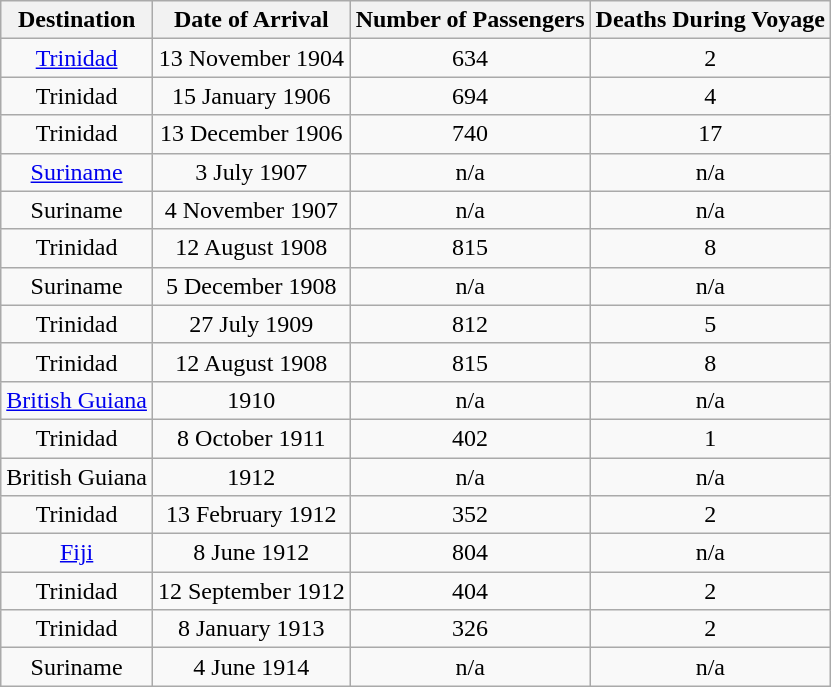<table class="wikitable">
<tr ---- align="center">
<th>Destination</th>
<th>Date of Arrival</th>
<th>Number of Passengers</th>
<th>Deaths During Voyage</th>
</tr>
<tr ---- align="center">
<td><a href='#'>Trinidad</a></td>
<td>13 November 1904</td>
<td>634</td>
<td>2</td>
</tr>
<tr ---- align="center">
<td>Trinidad</td>
<td>15 January 1906</td>
<td>694</td>
<td>4</td>
</tr>
<tr ---- align="center">
<td>Trinidad</td>
<td>13 December 1906</td>
<td>740</td>
<td>17</td>
</tr>
<tr ---- align="center">
<td><a href='#'>Suriname</a></td>
<td>3 July 1907</td>
<td>n/a</td>
<td>n/a</td>
</tr>
<tr ---- align="center">
<td>Suriname</td>
<td>4 November 1907</td>
<td>n/a</td>
<td>n/a</td>
</tr>
<tr ---- align="center">
<td>Trinidad</td>
<td>12 August 1908</td>
<td>815</td>
<td>8</td>
</tr>
<tr ---- align="center">
<td>Suriname</td>
<td>5 December 1908</td>
<td>n/a</td>
<td>n/a</td>
</tr>
<tr ---- align="center">
<td>Trinidad</td>
<td>27 July 1909</td>
<td>812</td>
<td>5</td>
</tr>
<tr ---- align="center">
<td>Trinidad</td>
<td>12 August 1908</td>
<td>815</td>
<td>8</td>
</tr>
<tr ---- align="center">
<td><a href='#'>British Guiana</a></td>
<td>1910</td>
<td>n/a</td>
<td>n/a</td>
</tr>
<tr ---- align="center">
<td>Trinidad</td>
<td>8 October 1911</td>
<td>402</td>
<td>1</td>
</tr>
<tr ---- align="center">
<td>British Guiana</td>
<td>1912</td>
<td>n/a</td>
<td>n/a</td>
</tr>
<tr ---- align="center">
<td>Trinidad</td>
<td>13 February 1912</td>
<td>352</td>
<td>2</td>
</tr>
<tr ---- align="center">
<td><a href='#'>Fiji</a></td>
<td>8 June 1912</td>
<td>804</td>
<td>n/a</td>
</tr>
<tr ---- align="center">
<td>Trinidad</td>
<td>12 September 1912</td>
<td>404</td>
<td>2</td>
</tr>
<tr ---- align="center">
<td>Trinidad</td>
<td>8 January 1913</td>
<td>326</td>
<td>2</td>
</tr>
<tr ---- align="center">
<td>Suriname</td>
<td>4 June 1914</td>
<td>n/a</td>
<td>n/a</td>
</tr>
</table>
